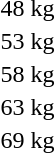<table>
<tr>
<td>48 kg</td>
<td></td>
<td></td>
<td></td>
</tr>
<tr>
<td>53 kg</td>
<td></td>
<td></td>
<td></td>
</tr>
<tr>
<td>58 kg</td>
<td></td>
<td></td>
<td></td>
</tr>
<tr>
<td>63 kg</td>
<td></td>
<td></td>
<td></td>
</tr>
<tr>
<td>69 kg</td>
<td></td>
<td></td>
<td></td>
</tr>
</table>
